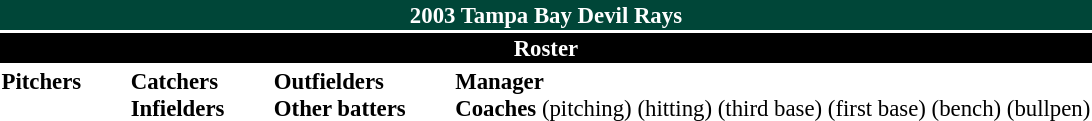<table class="toccolours" style="font-size: 95%;">
<tr>
<th colspan="10" style="background-color: #004638; color: #ffffff; text-align: center;">2003 Tampa Bay Devil Rays</th>
</tr>
<tr>
<td colspan="10" style="background-color: #000; color: #ffffff; text-align: center;"><strong>Roster</strong></td>
</tr>
<tr>
<td valign="top"><strong>Pitchers</strong><br>






















</td>
<td width="25px"></td>
<td valign="top"><strong>Catchers</strong><br>


<strong>Infielders</strong>













</td>
<td width="25px"></td>
<td valign="top"><strong>Outfielders</strong><br>








<strong>Other batters</strong>
</td>
<td width="25px"></td>
<td valign="top"><strong>Manager</strong><br>
<strong>Coaches</strong>
 (pitching)
 (hitting)
 (third base)
 (first base)
 (bench)
 (bullpen)</td>
</tr>
<tr>
</tr>
</table>
